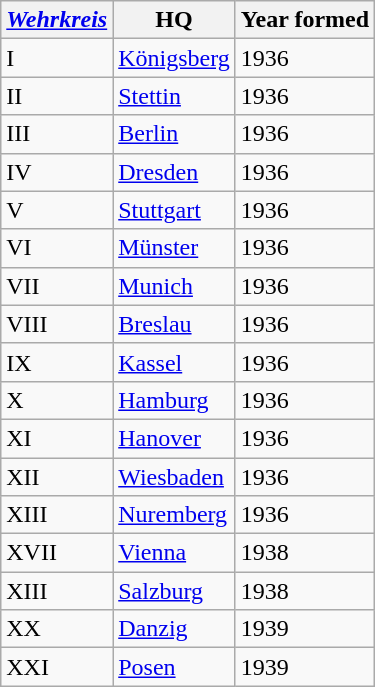<table class="wikitable">
<tr>
<th><em><a href='#'>Wehrkreis</a></em></th>
<th>HQ</th>
<th>Year formed</th>
</tr>
<tr>
<td>I</td>
<td><a href='#'>Königsberg</a></td>
<td>1936</td>
</tr>
<tr>
<td>II</td>
<td><a href='#'>Stettin</a></td>
<td>1936</td>
</tr>
<tr>
<td>III</td>
<td><a href='#'>Berlin</a></td>
<td>1936</td>
</tr>
<tr>
<td>IV</td>
<td><a href='#'>Dresden</a></td>
<td>1936</td>
</tr>
<tr>
<td>V</td>
<td><a href='#'>Stuttgart</a></td>
<td>1936</td>
</tr>
<tr>
<td>VI</td>
<td><a href='#'>Münster</a></td>
<td>1936</td>
</tr>
<tr>
<td>VII</td>
<td><a href='#'>Munich</a></td>
<td>1936</td>
</tr>
<tr>
<td>VIII</td>
<td><a href='#'>Breslau</a></td>
<td>1936</td>
</tr>
<tr>
<td>IX</td>
<td><a href='#'>Kassel</a></td>
<td>1936</td>
</tr>
<tr>
<td>X</td>
<td><a href='#'>Hamburg</a></td>
<td>1936</td>
</tr>
<tr>
<td>XI</td>
<td><a href='#'>Hanover</a></td>
<td>1936</td>
</tr>
<tr>
<td>XII</td>
<td><a href='#'>Wiesbaden</a></td>
<td>1936</td>
</tr>
<tr>
<td>XIII</td>
<td><a href='#'>Nuremberg</a></td>
<td>1936</td>
</tr>
<tr>
<td>XVII</td>
<td><a href='#'>Vienna</a></td>
<td>1938</td>
</tr>
<tr>
<td>XIII</td>
<td><a href='#'>Salzburg</a></td>
<td>1938</td>
</tr>
<tr>
<td>XX</td>
<td><a href='#'>Danzig</a></td>
<td>1939</td>
</tr>
<tr>
<td>XXI</td>
<td><a href='#'>Posen</a></td>
<td>1939</td>
</tr>
</table>
